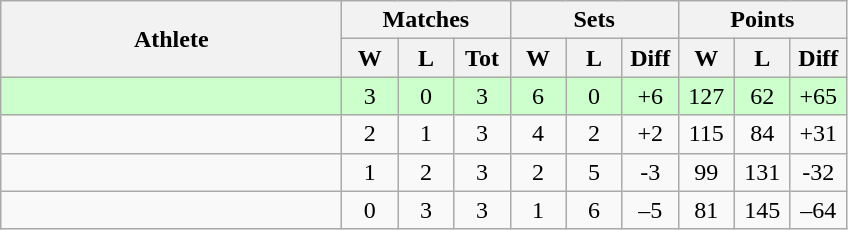<table class=wikitable style="text-align:center">
<tr>
<th rowspan=2 width=220>Athlete</th>
<th colspan=3 width=90>Matches</th>
<th colspan=3 width=90>Sets</th>
<th colspan=3 width=90>Points</th>
</tr>
<tr>
<th width=30>W</th>
<th width=30>L</th>
<th width=30>Tot</th>
<th width=30>W</th>
<th width=30>L</th>
<th width=30>Diff</th>
<th width=30>W</th>
<th width=30>L</th>
<th width=30>Diff</th>
</tr>
<tr bgcolor=ccffcc>
<td style="text-align:left"></td>
<td>3</td>
<td>0</td>
<td>3</td>
<td>6</td>
<td>0</td>
<td>+6</td>
<td>127</td>
<td>62</td>
<td>+65</td>
</tr>
<tr>
<td style="text-align:left"></td>
<td>2</td>
<td>1</td>
<td>3</td>
<td>4</td>
<td>2</td>
<td>+2</td>
<td>115</td>
<td>84</td>
<td>+31</td>
</tr>
<tr>
<td style="text-align:left"></td>
<td>1</td>
<td>2</td>
<td>3</td>
<td>2</td>
<td>5</td>
<td>-3</td>
<td>99</td>
<td>131</td>
<td>-32</td>
</tr>
<tr>
<td style="text-align:left"></td>
<td>0</td>
<td>3</td>
<td>3</td>
<td>1</td>
<td>6</td>
<td>–5</td>
<td>81</td>
<td>145</td>
<td>–64</td>
</tr>
</table>
